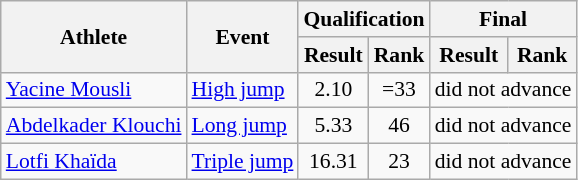<table class=wikitable style=font-size:90%>
<tr>
<th rowspan=2>Athlete</th>
<th rowspan=2>Event</th>
<th colspan=2>Qualification</th>
<th colspan=2>Final</th>
</tr>
<tr>
<th>Result</th>
<th>Rank</th>
<th>Result</th>
<th>Rank</th>
</tr>
<tr>
<td><a href='#'>Yacine Mousli</a></td>
<td><a href='#'>High jump</a></td>
<td align=center>2.10</td>
<td align=center>=33</td>
<td align=center colspan=2>did not advance</td>
</tr>
<tr>
<td><a href='#'>Abdelkader Klouchi</a></td>
<td><a href='#'>Long jump</a></td>
<td align=center>5.33</td>
<td align=center>46</td>
<td align=center colspan=2>did not advance</td>
</tr>
<tr>
<td><a href='#'>Lotfi Khaïda</a></td>
<td><a href='#'>Triple jump</a></td>
<td align=center>16.31</td>
<td align=center>23</td>
<td align=center colspan=2>did not advance</td>
</tr>
</table>
